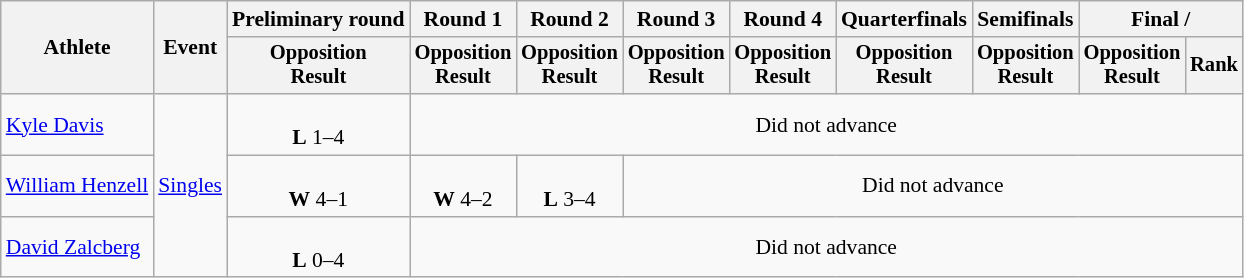<table class="wikitable" style="font-size:90%">
<tr>
<th rowspan="2">Athlete</th>
<th rowspan="2">Event</th>
<th>Preliminary round</th>
<th>Round 1</th>
<th>Round 2</th>
<th>Round 3</th>
<th>Round 4</th>
<th>Quarterfinals</th>
<th>Semifinals</th>
<th colspan=2>Final / </th>
</tr>
<tr style="font-size:95%">
<th>Opposition<br>Result</th>
<th>Opposition<br>Result</th>
<th>Opposition<br>Result</th>
<th>Opposition<br>Result</th>
<th>Opposition<br>Result</th>
<th>Opposition<br>Result</th>
<th>Opposition<br>Result</th>
<th>Opposition<br>Result</th>
<th>Rank</th>
</tr>
<tr align=center>
<td align=left><a href='#'>Kyle Davis</a></td>
<td align=left rowspan=3><a href='#'>Singles</a></td>
<td><br><strong>L</strong> 1–4</td>
<td colspan=8>Did not advance</td>
</tr>
<tr align=center>
<td align=left><a href='#'>William Henzell</a></td>
<td><br><strong>W</strong> 4–1</td>
<td><br><strong>W</strong> 4–2</td>
<td><br><strong>L</strong> 3–4</td>
<td colspan=6>Did not advance</td>
</tr>
<tr align=center>
<td align=left><a href='#'>David Zalcberg</a></td>
<td><br><strong>L</strong> 0–4</td>
<td colspan=8>Did not advance</td>
</tr>
</table>
